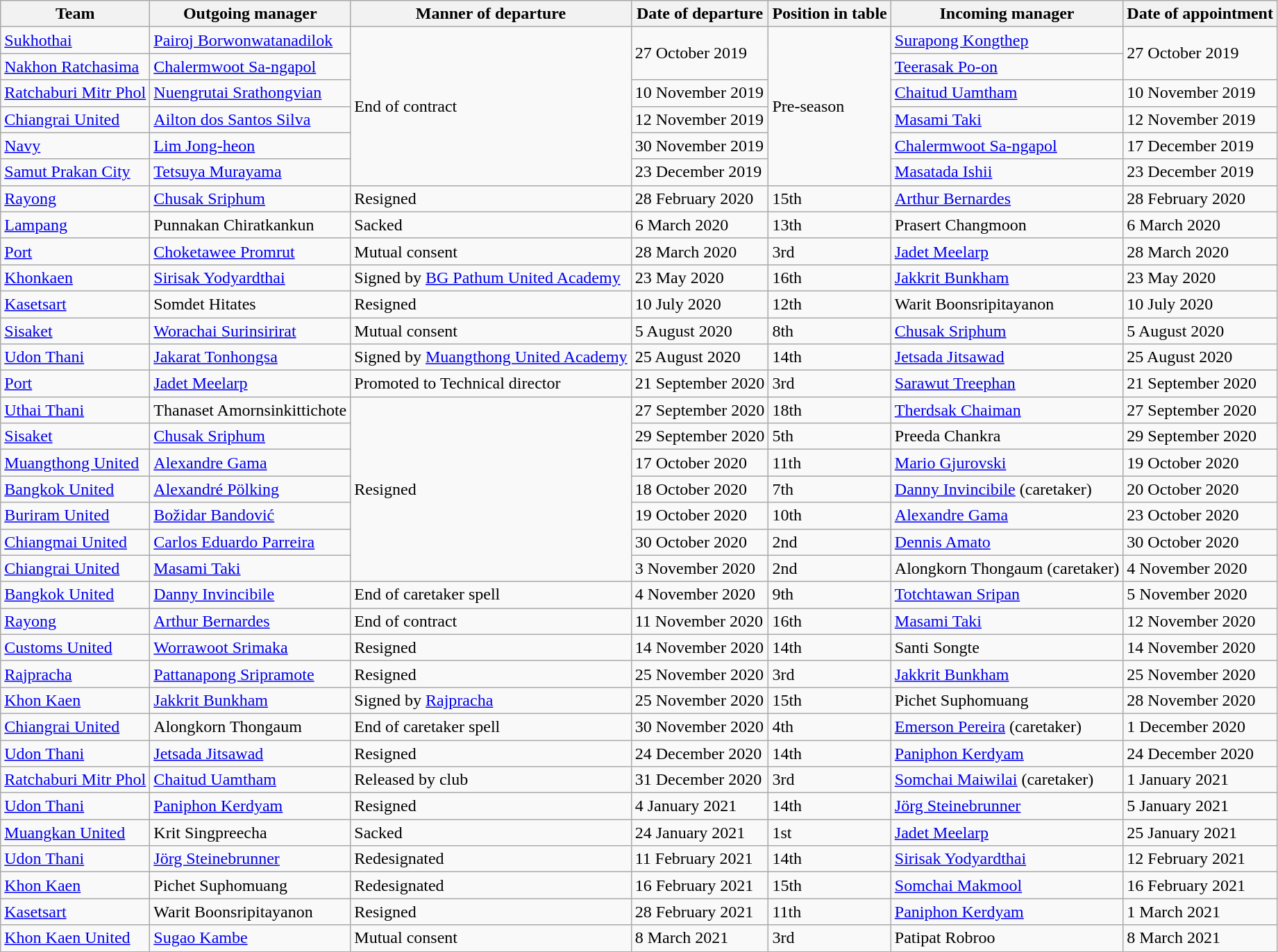<table class="wikitable sortable">
<tr>
<th>Team</th>
<th>Outgoing manager</th>
<th>Manner of departure</th>
<th>Date of departure</th>
<th>Position in table</th>
<th>Incoming manager</th>
<th>Date of appointment</th>
</tr>
<tr>
<td><a href='#'>Sukhothai</a></td>
<td> <a href='#'>Pairoj Borwonwatanadilok</a></td>
<td rowspan=6>End of contract</td>
<td rowspan=2>27 October 2019</td>
<td rowspan=6>Pre-season</td>
<td> <a href='#'>Surapong Kongthep</a></td>
<td rowspan=2>27 October 2019</td>
</tr>
<tr>
<td><a href='#'>Nakhon Ratchasima</a></td>
<td> <a href='#'>Chalermwoot Sa-ngapol</a></td>
<td> <a href='#'>Teerasak Po-on</a></td>
</tr>
<tr>
<td><a href='#'>Ratchaburi Mitr Phol</a></td>
<td> <a href='#'>Nuengrutai Srathongvian</a></td>
<td>10 November 2019</td>
<td> <a href='#'>Chaitud Uamtham</a></td>
<td>10 November 2019</td>
</tr>
<tr>
<td><a href='#'>Chiangrai United</a></td>
<td> <a href='#'>Ailton dos Santos Silva</a></td>
<td>12 November 2019</td>
<td> <a href='#'>Masami Taki</a></td>
<td>12 November 2019</td>
</tr>
<tr>
<td><a href='#'>Navy</a></td>
<td> <a href='#'>Lim Jong-heon</a></td>
<td>30 November 2019</td>
<td> <a href='#'>Chalermwoot Sa-ngapol</a></td>
<td>17 December 2019</td>
</tr>
<tr>
<td><a href='#'>Samut Prakan City</a></td>
<td> <a href='#'>Tetsuya Murayama</a></td>
<td>23 December 2019</td>
<td> <a href='#'>Masatada Ishii</a></td>
<td>23 December 2019</td>
</tr>
<tr>
<td><a href='#'>Rayong</a></td>
<td> <a href='#'>Chusak Sriphum</a></td>
<td>Resigned</td>
<td>28 February 2020</td>
<td>15th</td>
<td> <a href='#'>Arthur Bernardes</a></td>
<td>28 February 2020</td>
</tr>
<tr>
<td><a href='#'>Lampang</a></td>
<td> Punnakan Chiratkankun</td>
<td>Sacked</td>
<td>6 March 2020</td>
<td>13th</td>
<td> Prasert Changmoon</td>
<td>6 March 2020</td>
</tr>
<tr>
<td><a href='#'>Port</a></td>
<td> <a href='#'>Choketawee Promrut</a></td>
<td>Mutual consent</td>
<td>28 March 2020</td>
<td>3rd</td>
<td> <a href='#'>Jadet Meelarp</a></td>
<td>28 March 2020</td>
</tr>
<tr>
<td><a href='#'>Khonkaen</a></td>
<td> <a href='#'>Sirisak Yodyardthai</a></td>
<td>Signed by <a href='#'>BG Pathum United Academy</a></td>
<td>23 May 2020</td>
<td>16th</td>
<td> <a href='#'>Jakkrit Bunkham</a></td>
<td>23 May 2020</td>
</tr>
<tr>
<td><a href='#'>Kasetsart</a></td>
<td> Somdet Hitates</td>
<td>Resigned</td>
<td>10 July 2020</td>
<td>12th</td>
<td> Warit Boonsripitayanon</td>
<td>10 July 2020</td>
</tr>
<tr>
<td><a href='#'>Sisaket</a></td>
<td> <a href='#'>Worachai Surinsirirat</a></td>
<td>Mutual consent</td>
<td>5 August 2020</td>
<td>8th</td>
<td> <a href='#'>Chusak Sriphum</a></td>
<td>5 August 2020</td>
</tr>
<tr>
<td><a href='#'>Udon Thani</a></td>
<td> <a href='#'>Jakarat Tonhongsa</a></td>
<td>Signed by <a href='#'>Muangthong United Academy</a></td>
<td>25 August 2020</td>
<td>14th</td>
<td> <a href='#'>Jetsada Jitsawad</a></td>
<td>25 August 2020</td>
</tr>
<tr>
<td><a href='#'>Port</a></td>
<td> <a href='#'>Jadet Meelarp</a></td>
<td>Promoted to Technical director</td>
<td>21 September 2020</td>
<td>3rd</td>
<td> <a href='#'>Sarawut Treephan</a></td>
<td>21 September 2020</td>
</tr>
<tr>
<td><a href='#'>Uthai Thani</a></td>
<td> Thanaset Amornsinkittichote</td>
<td rowspan=7>Resigned</td>
<td>27 September 2020</td>
<td>18th</td>
<td> <a href='#'>Therdsak Chaiman</a></td>
<td>27 September 2020</td>
</tr>
<tr>
<td><a href='#'>Sisaket</a></td>
<td> <a href='#'>Chusak Sriphum</a></td>
<td>29 September 2020</td>
<td>5th</td>
<td> Preeda Chankra</td>
<td>29 September 2020</td>
</tr>
<tr>
<td><a href='#'>Muangthong United</a></td>
<td> <a href='#'>Alexandre Gama</a></td>
<td>17 October 2020</td>
<td>11th</td>
<td> <a href='#'>Mario Gjurovski</a></td>
<td>19 October 2020</td>
</tr>
<tr>
<td><a href='#'>Bangkok United</a></td>
<td> <a href='#'>Alexandré Pölking</a></td>
<td>18 October 2020</td>
<td>7th</td>
<td> <a href='#'>Danny Invincibile</a> (caretaker)</td>
<td>20 October 2020</td>
</tr>
<tr>
<td><a href='#'>Buriram United</a></td>
<td> <a href='#'>Božidar Bandović</a></td>
<td>19 October 2020</td>
<td>10th</td>
<td> <a href='#'>Alexandre Gama</a></td>
<td>23 October 2020</td>
</tr>
<tr>
<td><a href='#'>Chiangmai United</a></td>
<td> <a href='#'>Carlos Eduardo Parreira</a></td>
<td>30 October 2020</td>
<td>2nd</td>
<td> <a href='#'>Dennis Amato</a></td>
<td>30 October 2020</td>
</tr>
<tr>
<td><a href='#'>Chiangrai United</a></td>
<td> <a href='#'>Masami Taki</a></td>
<td>3 November 2020</td>
<td>2nd</td>
<td> Alongkorn Thongaum (caretaker)</td>
<td>4 November 2020</td>
</tr>
<tr>
<td><a href='#'>Bangkok United</a></td>
<td> <a href='#'>Danny Invincibile</a></td>
<td>End of caretaker spell</td>
<td>4 November 2020</td>
<td>9th</td>
<td> <a href='#'>Totchtawan Sripan</a></td>
<td>5 November 2020</td>
</tr>
<tr>
<td><a href='#'>Rayong</a></td>
<td> <a href='#'>Arthur Bernardes</a></td>
<td>End of contract</td>
<td>11 November 2020</td>
<td>16th</td>
<td> <a href='#'>Masami Taki</a></td>
<td>12 November 2020</td>
</tr>
<tr>
<td><a href='#'>Customs United</a></td>
<td> <a href='#'>Worrawoot Srimaka</a></td>
<td>Resigned</td>
<td>14 November 2020</td>
<td>14th</td>
<td> Santi Songte</td>
<td>14 November 2020</td>
</tr>
<tr>
<td><a href='#'>Rajpracha</a></td>
<td> <a href='#'>Pattanapong Sripramote</a></td>
<td>Resigned</td>
<td>25 November 2020</td>
<td>3rd</td>
<td> <a href='#'>Jakkrit Bunkham</a></td>
<td>25 November 2020</td>
</tr>
<tr>
<td><a href='#'>Khon Kaen</a></td>
<td> <a href='#'>Jakkrit Bunkham</a></td>
<td>Signed by <a href='#'>Rajpracha</a></td>
<td>25 November 2020</td>
<td>15th</td>
<td> Pichet Suphomuang</td>
<td>28 November 2020</td>
</tr>
<tr>
<td><a href='#'>Chiangrai United</a></td>
<td> Alongkorn Thongaum</td>
<td>End of caretaker spell</td>
<td>30 November 2020</td>
<td>4th</td>
<td> <a href='#'>Emerson Pereira</a> (caretaker)</td>
<td>1 December 2020</td>
</tr>
<tr>
<td><a href='#'>Udon Thani</a></td>
<td> <a href='#'>Jetsada Jitsawad</a></td>
<td>Resigned</td>
<td>24 December 2020</td>
<td>14th</td>
<td> <a href='#'>Paniphon Kerdyam</a></td>
<td>24 December 2020</td>
</tr>
<tr>
<td><a href='#'>Ratchaburi Mitr Phol</a></td>
<td> <a href='#'>Chaitud Uamtham</a></td>
<td>Released by club</td>
<td>31 December 2020</td>
<td>3rd</td>
<td> <a href='#'>Somchai Maiwilai</a> (caretaker)</td>
<td>1 January 2021</td>
</tr>
<tr>
<td><a href='#'>Udon Thani</a></td>
<td> <a href='#'>Paniphon Kerdyam</a></td>
<td>Resigned</td>
<td>4 January 2021</td>
<td>14th</td>
<td> <a href='#'>Jörg Steinebrunner</a></td>
<td>5 January 2021</td>
</tr>
<tr>
<td><a href='#'>Muangkan United</a></td>
<td> Krit Singpreecha</td>
<td>Sacked</td>
<td>24 January 2021</td>
<td>1st</td>
<td> <a href='#'>Jadet Meelarp</a></td>
<td>25 January 2021</td>
</tr>
<tr>
<td><a href='#'>Udon Thani</a></td>
<td> <a href='#'>Jörg Steinebrunner</a></td>
<td>Redesignated</td>
<td>11 February 2021</td>
<td>14th</td>
<td> <a href='#'>Sirisak Yodyardthai</a></td>
<td>12 February 2021</td>
</tr>
<tr>
<td><a href='#'>Khon Kaen</a></td>
<td> Pichet Suphomuang</td>
<td>Redesignated</td>
<td>16 February 2021</td>
<td>15th</td>
<td> <a href='#'>Somchai Makmool</a></td>
<td>16 February 2021</td>
</tr>
<tr>
<td><a href='#'>Kasetsart</a></td>
<td> Warit Boonsripitayanon</td>
<td>Resigned</td>
<td>28 February 2021</td>
<td>11th</td>
<td> <a href='#'>Paniphon Kerdyam</a></td>
<td>1 March 2021</td>
</tr>
<tr>
<td><a href='#'>Khon Kaen United</a></td>
<td> <a href='#'>Sugao Kambe</a></td>
<td>Mutual consent</td>
<td>8 March 2021</td>
<td>3rd</td>
<td> Patipat Robroo</td>
<td>8 March 2021</td>
</tr>
</table>
